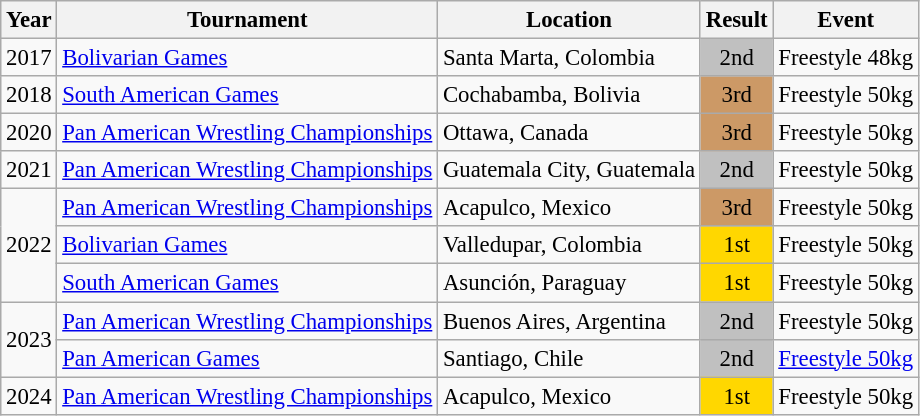<table class="wikitable" style="font-size:95%;">
<tr>
<th>Year</th>
<th>Tournament</th>
<th>Location</th>
<th>Result</th>
<th>Event</th>
</tr>
<tr>
<td>2017</td>
<td><a href='#'>Bolivarian Games</a></td>
<td>Santa Marta, Colombia</td>
<td align="center" bgcolor="silver">2nd</td>
<td>Freestyle 48kg</td>
</tr>
<tr>
<td>2018</td>
<td><a href='#'>South American Games</a></td>
<td>Cochabamba, Bolivia</td>
<td align="center" bgcolor="cc9966">3rd</td>
<td>Freestyle 50kg</td>
</tr>
<tr>
<td>2020</td>
<td><a href='#'>Pan American Wrestling Championships</a></td>
<td>Ottawa, Canada</td>
<td align="center" bgcolor="cc9966">3rd</td>
<td>Freestyle 50kg</td>
</tr>
<tr>
<td>2021</td>
<td><a href='#'>Pan American Wrestling Championships</a></td>
<td>Guatemala City, Guatemala</td>
<td align="center" bgcolor="silver">2nd</td>
<td>Freestyle 50kg</td>
</tr>
<tr>
<td rowspan=3>2022</td>
<td><a href='#'>Pan American Wrestling Championships</a></td>
<td>Acapulco, Mexico</td>
<td align="center" bgcolor="cc9966">3rd</td>
<td>Freestyle 50kg</td>
</tr>
<tr>
<td><a href='#'>Bolivarian Games</a></td>
<td>Valledupar, Colombia</td>
<td align="center" bgcolor="gold">1st</td>
<td>Freestyle 50kg</td>
</tr>
<tr>
<td><a href='#'>South American Games</a></td>
<td>Asunción, Paraguay</td>
<td align="center" bgcolor="gold">1st</td>
<td>Freestyle 50kg</td>
</tr>
<tr>
<td rowspan=2>2023</td>
<td><a href='#'>Pan American Wrestling Championships</a></td>
<td>Buenos Aires, Argentina</td>
<td align="center" bgcolor="silver">2nd</td>
<td>Freestyle 50kg</td>
</tr>
<tr>
<td><a href='#'>Pan American Games</a></td>
<td>Santiago, Chile</td>
<td align="center" bgcolor="silver">2nd</td>
<td><a href='#'>Freestyle 50kg</a></td>
</tr>
<tr>
<td>2024</td>
<td><a href='#'>Pan American Wrestling Championships</a></td>
<td>Acapulco, Mexico</td>
<td align="center" bgcolor="gold">1st</td>
<td>Freestyle 50kg</td>
</tr>
</table>
